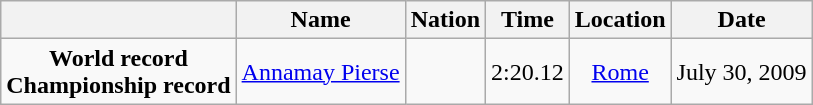<table class=wikitable style=text-align:center>
<tr>
<th></th>
<th>Name</th>
<th>Nation</th>
<th>Time</th>
<th>Location</th>
<th>Date</th>
</tr>
<tr>
<td><strong>World record</strong> <br> <strong>Championship record</strong></td>
<td><a href='#'>Annamay Pierse</a></td>
<td></td>
<td align=left>2:20.12</td>
<td><a href='#'>Rome</a></td>
<td>July 30, 2009</td>
</tr>
</table>
